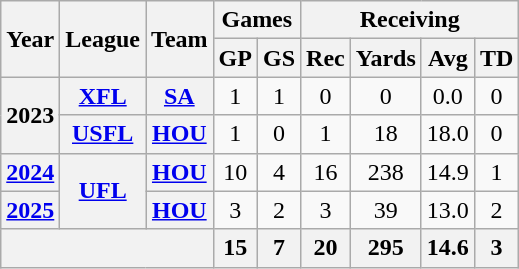<table class="wikitable" style="text-align:center;">
<tr>
<th rowspan="2">Year</th>
<th rowspan="2">League</th>
<th rowspan="2">Team</th>
<th colspan="2">Games</th>
<th colspan="4">Receiving</th>
</tr>
<tr>
<th>GP</th>
<th>GS</th>
<th>Rec</th>
<th>Yards</th>
<th>Avg</th>
<th>TD</th>
</tr>
<tr>
<th rowspan="2">2023</th>
<th><a href='#'>XFL</a></th>
<th><a href='#'>SA</a></th>
<td>1</td>
<td>1</td>
<td>0</td>
<td>0</td>
<td>0.0</td>
<td>0</td>
</tr>
<tr>
<th><a href='#'>USFL</a></th>
<th><a href='#'>HOU</a></th>
<td>1</td>
<td>0</td>
<td>1</td>
<td>18</td>
<td>18.0</td>
<td>0</td>
</tr>
<tr>
<th><a href='#'>2024</a></th>
<th rowspan="2"><a href='#'>UFL</a></th>
<th><a href='#'>HOU</a></th>
<td>10</td>
<td>4</td>
<td>16</td>
<td>238</td>
<td>14.9</td>
<td>1</td>
</tr>
<tr>
<th><a href='#'>2025</a></th>
<th><a href='#'>HOU</a></th>
<td>3</td>
<td>2</td>
<td>3</td>
<td>39</td>
<td>13.0</td>
<td>2</td>
</tr>
<tr>
<th colspan="3"></th>
<th>15</th>
<th>7</th>
<th>20</th>
<th>295</th>
<th>14.6</th>
<th>3</th>
</tr>
</table>
